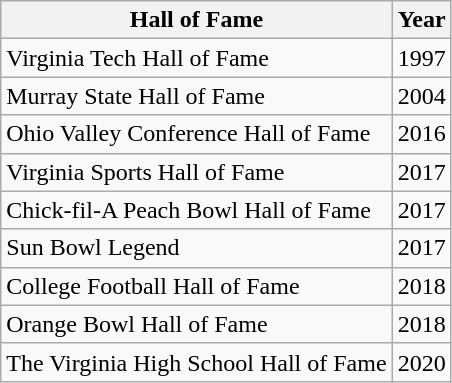<table class="wikitable">
<tr>
<th>Hall of Fame</th>
<th><strong>Year</strong></th>
</tr>
<tr>
<td>Virginia Tech Hall of Fame </td>
<td>1997</td>
</tr>
<tr>
<td>Murray State Hall of Fame </td>
<td>2004</td>
</tr>
<tr>
<td>Ohio Valley Conference Hall of Fame </td>
<td>2016</td>
</tr>
<tr>
<td>Virginia Sports Hall of Fame </td>
<td>2017</td>
</tr>
<tr>
<td>Chick-fil-A Peach Bowl Hall of Fame </td>
<td>2017</td>
</tr>
<tr>
<td>Sun Bowl Legend </td>
<td>2017</td>
</tr>
<tr>
<td>College Football Hall of Fame </td>
<td>2018</td>
</tr>
<tr>
<td>Orange Bowl Hall of Fame</td>
<td>2018</td>
</tr>
<tr>
<td>The Virginia High School Hall of Fame</td>
<td>2020</td>
</tr>
</table>
